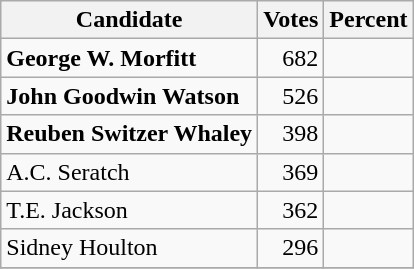<table class="wikitable">
<tr>
<th>Candidate</th>
<th>Votes</th>
<th>Percent</th>
</tr>
<tr>
<td style="font-weight:bold;">George W. Morfitt</td>
<td style="text-align:right;">682</td>
<td style="text-align:right;"></td>
</tr>
<tr>
<td style="font-weight:bold;">John Goodwin Watson</td>
<td style="text-align:right;">526</td>
<td style="text-align:right;"></td>
</tr>
<tr>
<td style="font-weight:bold;">Reuben Switzer Whaley</td>
<td style="text-align:right;">398</td>
<td style="text-align:right;"></td>
</tr>
<tr>
<td>A.C. Seratch</td>
<td style="text-align:right;">369</td>
<td style="text-align:right;"></td>
</tr>
<tr>
<td>T.E. Jackson</td>
<td style="text-align:right;">362</td>
<td style="text-align:right;"></td>
</tr>
<tr>
<td>Sidney Houlton</td>
<td style="text-align:right;">296</td>
<td style="text-align:right;"></td>
</tr>
<tr>
</tr>
</table>
